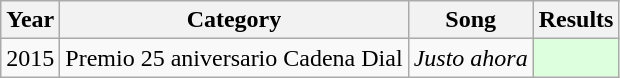<table class="wikitable plainrowheaders sortable">
<tr>
<th scope="col">Year</th>
<th scope="col">Category</th>
<th scope="col">Song</th>
<th scope="col">Results</th>
</tr>
<tr>
<td>2015</td>
<td>Premio 25 aniversario Cadena Dial</td>
<td><em>Justo ahora</em></td>
<td style="background-color:#ddffdd"></td>
</tr>
</table>
